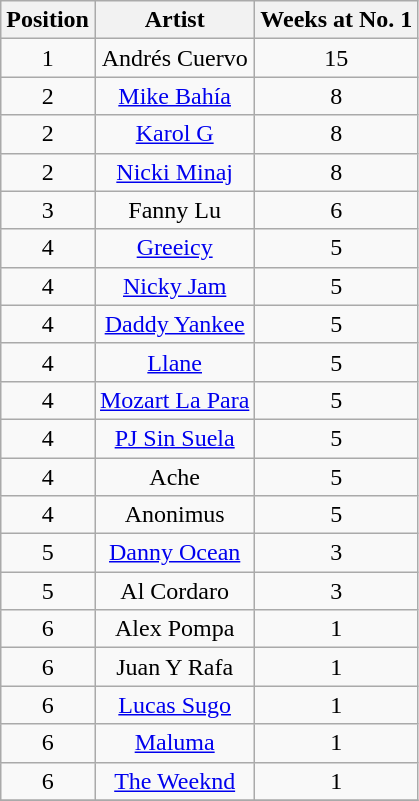<table class="wikitable plainrowheaders" style="text-align:center;">
<tr>
<th scope="col">Position</th>
<th scope="col">Artist</th>
<th scope="col">Weeks at No. 1</th>
</tr>
<tr>
<td>1</td>
<td>Andrés Cuervo</td>
<td>15</td>
</tr>
<tr>
<td>2</td>
<td><a href='#'>Mike Bahía</a></td>
<td>8</td>
</tr>
<tr>
<td>2</td>
<td><a href='#'>Karol G</a></td>
<td>8</td>
</tr>
<tr>
<td>2</td>
<td><a href='#'>Nicki Minaj</a></td>
<td>8</td>
</tr>
<tr>
<td>3</td>
<td>Fanny Lu</td>
<td>6</td>
</tr>
<tr>
<td>4</td>
<td><a href='#'>Greeicy</a></td>
<td>5</td>
</tr>
<tr>
<td>4</td>
<td><a href='#'>Nicky Jam</a></td>
<td>5</td>
</tr>
<tr>
<td>4</td>
<td><a href='#'>Daddy Yankee</a></td>
<td>5</td>
</tr>
<tr>
<td>4</td>
<td><a href='#'>Llane</a></td>
<td>5</td>
</tr>
<tr>
<td>4</td>
<td><a href='#'>Mozart La Para</a></td>
<td>5</td>
</tr>
<tr>
<td>4</td>
<td><a href='#'>PJ Sin Suela</a></td>
<td>5</td>
</tr>
<tr>
<td>4</td>
<td>Ache</td>
<td>5</td>
</tr>
<tr>
<td>4</td>
<td>Anonimus</td>
<td>5</td>
</tr>
<tr>
<td>5</td>
<td><a href='#'>Danny Ocean</a></td>
<td>3</td>
</tr>
<tr>
<td>5</td>
<td>Al Cordaro</td>
<td>3</td>
</tr>
<tr>
<td>6</td>
<td>Alex Pompa</td>
<td>1</td>
</tr>
<tr>
<td>6</td>
<td>Juan Y Rafa</td>
<td>1</td>
</tr>
<tr>
<td>6</td>
<td><a href='#'>Lucas Sugo</a></td>
<td>1</td>
</tr>
<tr>
<td>6</td>
<td><a href='#'>Maluma</a></td>
<td>1</td>
</tr>
<tr>
<td>6</td>
<td><a href='#'>The Weeknd</a></td>
<td>1</td>
</tr>
<tr>
</tr>
</table>
